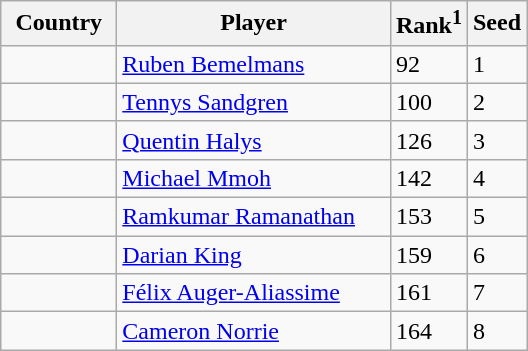<table class="sortable wikitable">
<tr>
<th width="70">Country</th>
<th width="175">Player</th>
<th>Rank<sup>1</sup></th>
<th>Seed</th>
</tr>
<tr>
<td></td>
<td><a href='#'>Ruben Bemelmans</a></td>
<td>92</td>
<td>1</td>
</tr>
<tr>
<td></td>
<td><a href='#'>Tennys Sandgren</a></td>
<td>100</td>
<td>2</td>
</tr>
<tr>
<td></td>
<td><a href='#'>Quentin Halys</a></td>
<td>126</td>
<td>3</td>
</tr>
<tr>
<td></td>
<td><a href='#'>Michael Mmoh</a></td>
<td>142</td>
<td>4</td>
</tr>
<tr>
<td></td>
<td><a href='#'>Ramkumar Ramanathan</a></td>
<td>153</td>
<td>5</td>
</tr>
<tr>
<td></td>
<td><a href='#'>Darian King</a></td>
<td>159</td>
<td>6</td>
</tr>
<tr>
<td></td>
<td><a href='#'>Félix Auger-Aliassime</a></td>
<td>161</td>
<td>7</td>
</tr>
<tr>
<td></td>
<td><a href='#'>Cameron Norrie</a></td>
<td>164</td>
<td>8</td>
</tr>
</table>
